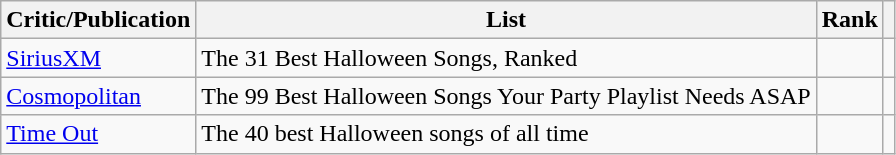<table class="sortable wikitable">
<tr>
<th>Critic/Publication</th>
<th>List</th>
<th>Rank</th>
<th class="unsortable"></th>
</tr>
<tr>
<td><a href='#'>SiriusXM</a></td>
<td>The 31 Best Halloween Songs, Ranked</td>
<td></td>
<td></td>
</tr>
<tr>
<td><a href='#'>Cosmopolitan</a></td>
<td>The 99 Best Halloween Songs Your Party Playlist Needs ASAP</td>
<td></td>
<td></td>
</tr>
<tr>
<td><a href='#'>Time Out</a></td>
<td>The 40 best Halloween songs of all time</td>
<td></td>
<td></td>
</tr>
</table>
